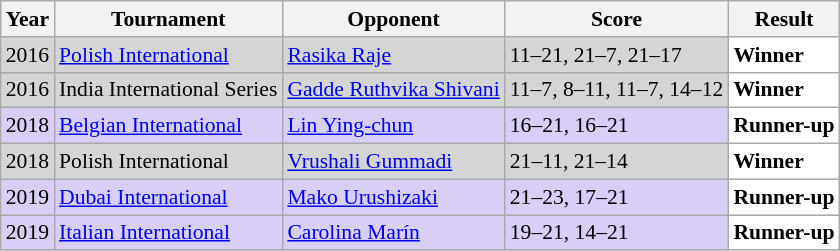<table class="sortable wikitable" style="font-size: 90%;">
<tr>
<th>Year</th>
<th>Tournament</th>
<th>Opponent</th>
<th>Score</th>
<th>Result</th>
</tr>
<tr style="background:#D5D5D5">
<td align="center">2016</td>
<td align="left"><a href='#'>Polish International</a></td>
<td align="left"> <a href='#'>Rasika Raje</a></td>
<td align="left">11–21, 21–7, 21–17</td>
<td style="text-align:left; background:white"> <strong>Winner</strong></td>
</tr>
<tr style="background:#D5D5D5">
<td align="center">2016</td>
<td align="left">India International Series</td>
<td align="left"> <a href='#'>Gadde Ruthvika Shivani</a></td>
<td align="left">11–7, 8–11, 11–7, 14–12</td>
<td style="text-align:left; background:white"> <strong>Winner</strong></td>
</tr>
<tr style="background:#D8CEF6">
<td align="center">2018</td>
<td align="left"><a href='#'>Belgian International</a></td>
<td align="left"> <a href='#'>Lin Ying-chun</a></td>
<td align="left">16–21, 16–21</td>
<td style="text-align:left; background:white"> <strong>Runner-up</strong></td>
</tr>
<tr style="background:#D5D5D5">
<td align="center">2018</td>
<td align="left">Polish International</td>
<td align="left"> <a href='#'>Vrushali Gummadi</a></td>
<td align="left">21–11, 21–14</td>
<td style="text-align:left; background:white"> <strong>Winner</strong></td>
</tr>
<tr style="background:#D8CEF6">
<td align="center">2019</td>
<td align="left"><a href='#'>Dubai International</a></td>
<td align="left"> <a href='#'>Mako Urushizaki</a></td>
<td align="left">21–23, 17–21</td>
<td style="text-align:left; background:white"> <strong>Runner-up</strong></td>
</tr>
<tr style="background:#D8CEF6">
<td align="center">2019</td>
<td align="left"><a href='#'>Italian International</a></td>
<td align="left"> <a href='#'>Carolina Marín</a></td>
<td align="left">19–21, 14–21</td>
<td style="text-align:left; background:white"> <strong>Runner-up</strong></td>
</tr>
</table>
